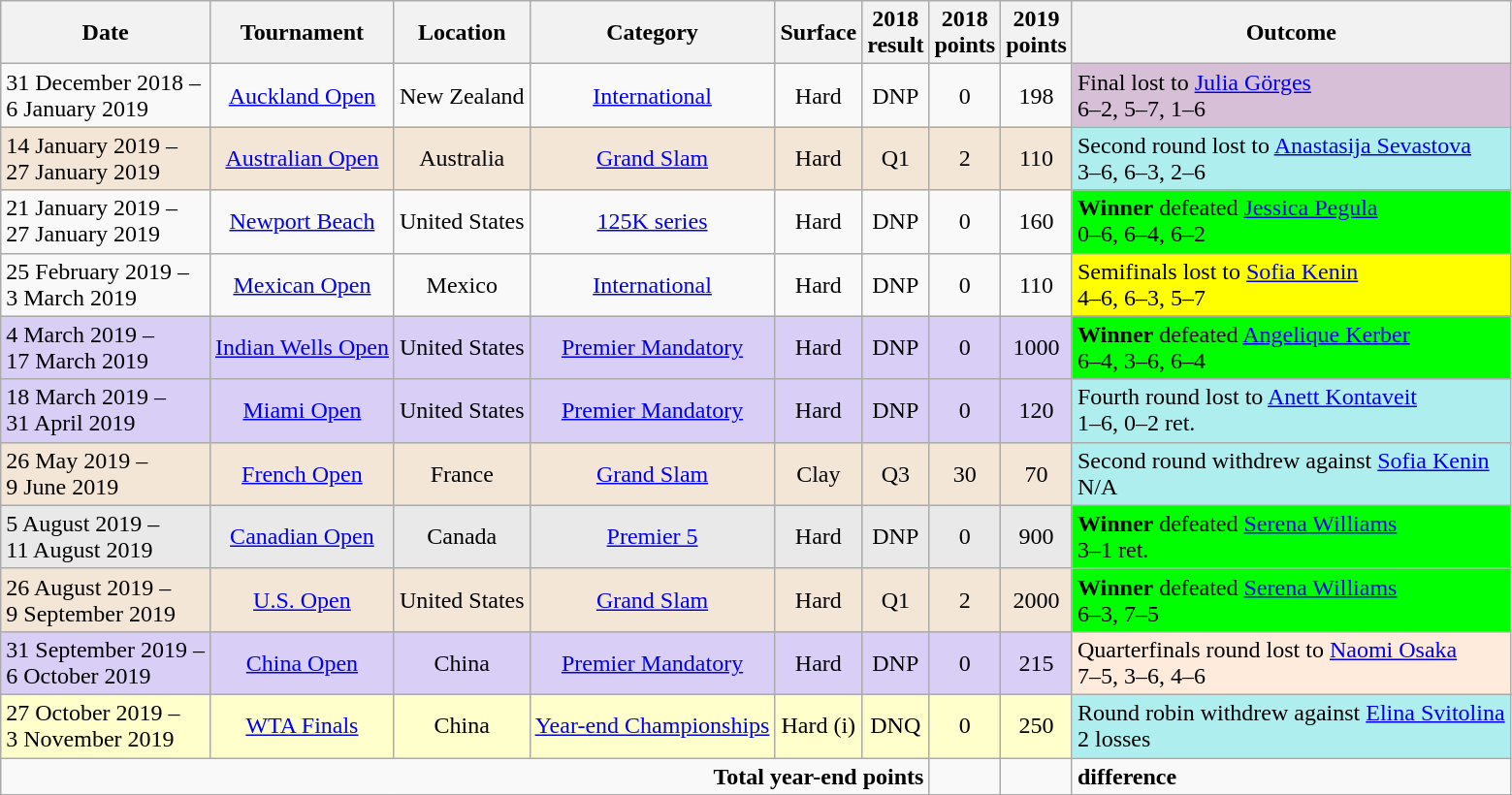<table class="wikitable">
<tr>
<th>Date</th>
<th>Tournament</th>
<th>Location</th>
<th>Category</th>
<th>Surface</th>
<th>2018<br>result</th>
<th>2018<br>points</th>
<th>2019<br>points</th>
<th>Outcome</th>
</tr>
<tr>
<td>31 December 2018 –<br>6 January 2019</td>
<td align=center><a href='#'>Auckland Open</a></td>
<td align=center>New Zealand</td>
<td align=center><a href='#'>International</a></td>
<td align=center>Hard</td>
<td align=center>DNP</td>
<td align=center>0</td>
<td align=center>198</td>
<td bgcolor=thistle>Final lost to  <a href='#'>Julia Görges</a><br>6–2, 5–7, 1–6</td>
</tr>
<tr style="background:#F3E6D7">
<td>14 January 2019 – <br> 27 January 2019</td>
<td align=center><a href='#'>Australian Open</a></td>
<td align=center>Australia</td>
<td align=center><a href='#'>Grand Slam</a></td>
<td align=center>Hard</td>
<td align=center>Q1</td>
<td align=center>2</td>
<td align=center>110</td>
<td bgcolor=afeeee>Second round lost to  <a href='#'>Anastasija Sevastova</a><br>3–6, 6–3, 2–6</td>
</tr>
<tr>
<td>21 January 2019 –<br>27 January 2019</td>
<td align=center><a href='#'>Newport Beach</a></td>
<td align=center>United States</td>
<td align=center><a href='#'>125K series</a></td>
<td align=center>Hard</td>
<td align=center>DNP</td>
<td align=center>0</td>
<td align=center>160</td>
<td bgcolor=lime><strong>Winner</strong> defeated  <a href='#'>Jessica Pegula</a><br>0–6, 6–4, 6–2</td>
</tr>
<tr>
<td>25 February 2019 –<br>3 March 2019</td>
<td align=center><a href='#'>Mexican Open</a></td>
<td align=center>Mexico</td>
<td align=center><a href='#'>International</a></td>
<td align=center>Hard</td>
<td align=center>DNP</td>
<td align=center>0</td>
<td align=center>110</td>
<td bgcolor=yellow>Semifinals lost to  <a href='#'>Sofia Kenin</a><br>4–6, 6–3, 5–7</td>
</tr>
<tr style="background:#d8cef6">
<td>4 March 2019 –<br>17 March 2019</td>
<td align=center><a href='#'>Indian Wells Open</a></td>
<td align=center>United States</td>
<td align=center><a href='#'>Premier Mandatory</a></td>
<td align=center>Hard</td>
<td align=center>DNP</td>
<td align=center>0</td>
<td align=center>1000</td>
<td bgcolor=lime><strong>Winner</strong> defeated  <a href='#'>Angelique Kerber</a><br>6–4, 3–6, 6–4</td>
</tr>
<tr style="background:#d8cef6">
<td>18 March 2019 –<br>31 April 2019</td>
<td align=center><a href='#'>Miami Open</a></td>
<td align=center>United States</td>
<td align=center><a href='#'>Premier Mandatory</a></td>
<td align=center>Hard</td>
<td align=center>DNP</td>
<td align=center>0</td>
<td align=center>120</td>
<td bgcolor=afeeee>Fourth round lost to  <a href='#'>Anett Kontaveit</a><br>1–6, 0–2 ret.</td>
</tr>
<tr style="background:#F3E6D7">
<td>26 May 2019 –<br>9 June 2019</td>
<td align=center><a href='#'>French Open</a></td>
<td align=center>France</td>
<td align=center><a href='#'>Grand Slam</a></td>
<td align=center>Clay</td>
<td align=center>Q3</td>
<td align=center>30</td>
<td align=center>70</td>
<td bgcolor=afeeee>Second round withdrew against  <a href='#'>Sofia Kenin</a><br>N/A</td>
</tr>
<tr style="background:#E9E9E9">
<td>5 August 2019 –<br>11 August 2019</td>
<td align=center><a href='#'>Canadian Open</a></td>
<td align=center>Canada</td>
<td align=center><a href='#'>Premier 5</a></td>
<td align=center>Hard</td>
<td align=center>DNP</td>
<td align=center>0</td>
<td align=center>900</td>
<td bgcolor=lime><strong>Winner</strong> defeated  <a href='#'>Serena Williams</a><br>3–1 ret.</td>
</tr>
<tr style="background:#F3E6D7">
<td>26 August 2019 –<br>9 September 2019</td>
<td align=center><a href='#'>U.S. Open</a></td>
<td align=center>United States</td>
<td align=center><a href='#'>Grand Slam</a></td>
<td align=center>Hard</td>
<td align=center>Q1</td>
<td align=center>2</td>
<td align=center>2000</td>
<td bgcolor=lime><strong>Winner</strong> defeated  <a href='#'>Serena Williams</a><br>6–3, 7–5</td>
</tr>
<tr style="background:#d8cef6">
<td>31 September 2019 –<br>6 October 2019</td>
<td align=center><a href='#'>China Open</a></td>
<td align=center>China</td>
<td align=center><a href='#'>Premier Mandatory</a></td>
<td align=center>Hard</td>
<td align=center>DNP</td>
<td align=center>0</td>
<td align=center>215</td>
<td bgcolor=ffebdc>Quarterfinals round lost to  <a href='#'>Naomi Osaka</a><br>7–5, 3–6, 4–6</td>
</tr>
<tr style="background:#ffc">
<td>27 October 2019 –<br>3 November 2019</td>
<td align=center><a href='#'>WTA Finals</a></td>
<td align=center>China</td>
<td align=center><a href='#'>Year-end Championships</a></td>
<td align=center>Hard (i)</td>
<td align=center>DNQ</td>
<td align=center>0</td>
<td align=center>250</td>
<td bgcolor=afeeee>Round robin withdrew against  <a href='#'>Elina Svitolina</a><br>2 losses</td>
</tr>
<tr>
<td colspan=6 align=right><strong>Total year-end points</strong></td>
<td align=center></td>
<td align=center></td>
<td>  <strong>difference</strong></td>
</tr>
<tr>
</tr>
</table>
